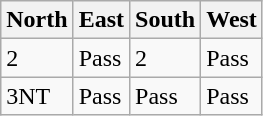<table class="wikitable">
<tr>
<th>North</th>
<th>East</th>
<th>South</th>
<th>West</th>
</tr>
<tr>
<td>2</td>
<td>Pass</td>
<td>2</td>
<td>Pass</td>
</tr>
<tr>
<td>3NT</td>
<td>Pass</td>
<td>Pass</td>
<td>Pass</td>
</tr>
</table>
